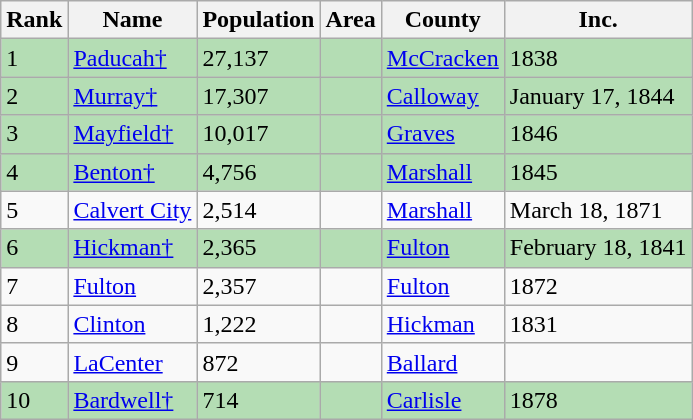<table class="wikitable sortable">
<tr>
<th>Rank</th>
<th>Name</th>
<th>Population</th>
<th data-sort-type="number">Area</th>
<th>County</th>
<th>Inc.</th>
</tr>
<tr style="background-color:#b4ddb4;">
<td>1</td>
<td><a href='#'>Paducah†</a></td>
<td>27,137</td>
<td></td>
<td><a href='#'>McCracken</a></td>
<td>1838</td>
</tr>
<tr style="background-color:#b4ddb4;">
<td>2</td>
<td><a href='#'>Murray†</a></td>
<td>17,307</td>
<td></td>
<td><a href='#'>Calloway</a></td>
<td>January 17, 1844</td>
</tr>
<tr style="background-color:#b4ddb4;">
<td>3</td>
<td><a href='#'>Mayfield†</a></td>
<td>10,017</td>
<td></td>
<td><a href='#'>Graves</a></td>
<td>1846</td>
</tr>
<tr style="background-color:#b4ddb4;">
<td>4</td>
<td><a href='#'>Benton†</a></td>
<td>4,756</td>
<td></td>
<td><a href='#'>Marshall</a></td>
<td>1845</td>
</tr>
<tr>
<td>5</td>
<td><a href='#'>Calvert City</a></td>
<td>2,514</td>
<td></td>
<td><a href='#'>Marshall</a></td>
<td>March 18, 1871</td>
</tr>
<tr style="background-color:#b4ddb4;">
<td>6</td>
<td><a href='#'>Hickman†</a></td>
<td>2,365</td>
<td></td>
<td><a href='#'>Fulton</a></td>
<td>February 18, 1841</td>
</tr>
<tr>
<td>7</td>
<td><a href='#'>Fulton</a></td>
<td>2,357</td>
<td></td>
<td><a href='#'>Fulton</a></td>
<td>1872</td>
</tr>
<tr>
<td>8</td>
<td><a href='#'>Clinton</a></td>
<td>1,222</td>
<td></td>
<td><a href='#'>Hickman</a></td>
<td>1831</td>
</tr>
<tr>
<td>9</td>
<td><a href='#'>LaCenter</a></td>
<td>872</td>
<td></td>
<td><a href='#'>Ballard</a></td>
<td></td>
</tr>
<tr style="background-color:#b4ddb4;">
<td>10</td>
<td><a href='#'>Bardwell†</a></td>
<td>714</td>
<td></td>
<td><a href='#'>Carlisle</a></td>
<td>1878</td>
</tr>
</table>
